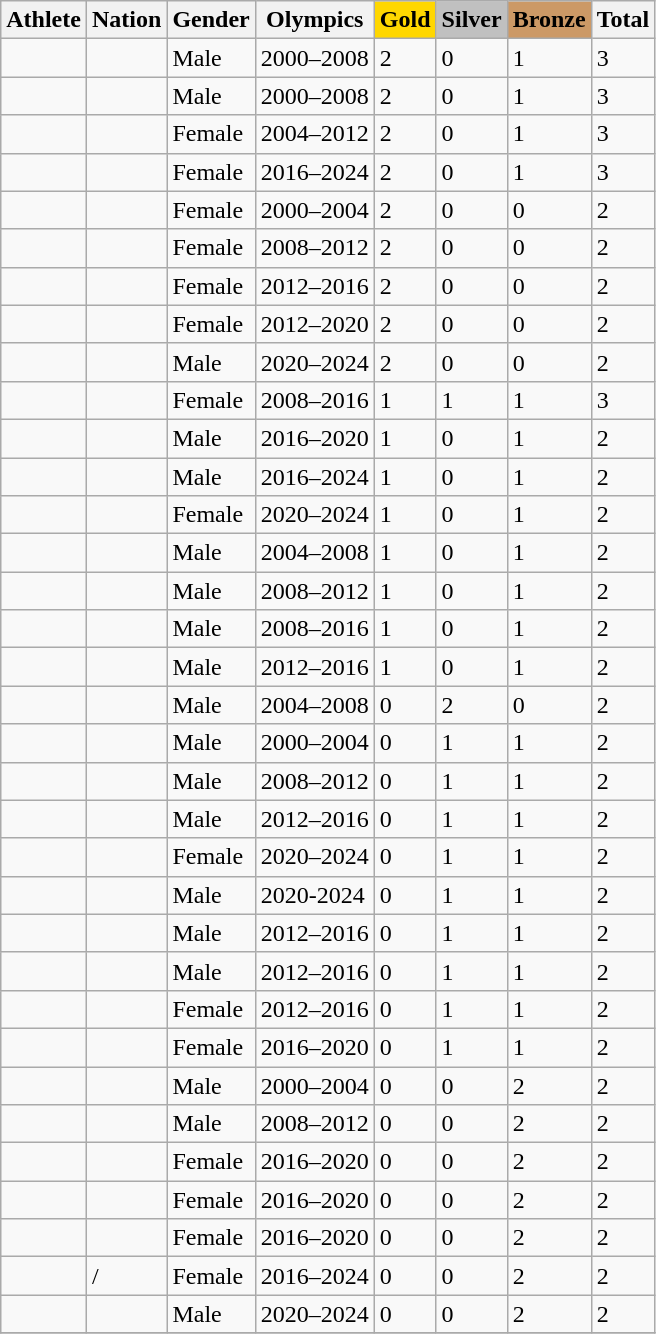<table class="wikitable sortable">
<tr>
<th>Athlete</th>
<th>Nation</th>
<th>Gender</th>
<th>Olympics</th>
<th style="background-color: gold">Gold</th>
<th style="background-color: silver">Silver</th>
<th style="background-color: #cc9966">Bronze</th>
<th>Total</th>
</tr>
<tr>
<td></td>
<td></td>
<td>Male</td>
<td>2000–2008</td>
<td>2</td>
<td>0</td>
<td>1</td>
<td>3</td>
</tr>
<tr>
<td></td>
<td></td>
<td>Male</td>
<td>2000–2008</td>
<td>2</td>
<td>0</td>
<td>1</td>
<td>3</td>
</tr>
<tr>
<td></td>
<td></td>
<td>Female</td>
<td>2004–2012</td>
<td>2</td>
<td>0</td>
<td>1</td>
<td>3</td>
</tr>
<tr>
<td></td>
<td></td>
<td>Female</td>
<td>2016–2024</td>
<td>2</td>
<td>0</td>
<td>1</td>
<td>3</td>
</tr>
<tr>
<td></td>
<td></td>
<td>Female</td>
<td>2000–2004</td>
<td>2</td>
<td>0</td>
<td>0</td>
<td>2</td>
</tr>
<tr>
<td></td>
<td></td>
<td>Female</td>
<td>2008–2012</td>
<td>2</td>
<td>0</td>
<td>0</td>
<td>2</td>
</tr>
<tr>
<td></td>
<td></td>
<td>Female</td>
<td>2012–2016</td>
<td>2</td>
<td>0</td>
<td>0</td>
<td>2</td>
</tr>
<tr>
<td></td>
<td></td>
<td>Female</td>
<td>2012–2020</td>
<td>2</td>
<td>0</td>
<td>0</td>
<td>2</td>
</tr>
<tr>
<td></td>
<td></td>
<td>Male</td>
<td>2020–2024</td>
<td>2</td>
<td>0</td>
<td>0</td>
<td>2</td>
</tr>
<tr>
<td></td>
<td></td>
<td>Female</td>
<td>2008–2016</td>
<td>1</td>
<td>1</td>
<td>1</td>
<td>3</td>
</tr>
<tr>
<td></td>
<td></td>
<td>Male</td>
<td>2016–2020</td>
<td>1</td>
<td>0</td>
<td>1</td>
<td>2</td>
</tr>
<tr>
<td></td>
<td></td>
<td>Male</td>
<td>2016–2024</td>
<td>1</td>
<td>0</td>
<td>1</td>
<td>2</td>
</tr>
<tr>
<td></td>
<td></td>
<td>Female</td>
<td>2020–2024</td>
<td>1</td>
<td>0</td>
<td>1</td>
<td>2</td>
</tr>
<tr>
<td></td>
<td></td>
<td>Male</td>
<td>2004–2008</td>
<td>1</td>
<td>0</td>
<td>1</td>
<td>2</td>
</tr>
<tr>
<td></td>
<td></td>
<td>Male</td>
<td>2008–2012</td>
<td>1</td>
<td>0</td>
<td>1</td>
<td>2</td>
</tr>
<tr>
<td></td>
<td></td>
<td>Male</td>
<td>2008–2016</td>
<td>1</td>
<td>0</td>
<td>1</td>
<td>2</td>
</tr>
<tr>
<td></td>
<td></td>
<td>Male</td>
<td>2012–2016</td>
<td>1</td>
<td>0</td>
<td>1</td>
<td>2</td>
</tr>
<tr>
<td></td>
<td></td>
<td>Male</td>
<td>2004–2008</td>
<td>0</td>
<td>2</td>
<td>0</td>
<td>2</td>
</tr>
<tr>
<td></td>
<td></td>
<td>Male</td>
<td>2000–2004</td>
<td>0</td>
<td>1</td>
<td>1</td>
<td>2</td>
</tr>
<tr>
<td></td>
<td></td>
<td>Male</td>
<td>2008–2012</td>
<td>0</td>
<td>1</td>
<td>1</td>
<td>2</td>
</tr>
<tr>
<td></td>
<td></td>
<td>Male</td>
<td>2012–2016</td>
<td>0</td>
<td>1</td>
<td>1</td>
<td>2</td>
</tr>
<tr>
<td></td>
<td></td>
<td>Female</td>
<td>2020–2024</td>
<td>0</td>
<td>1</td>
<td>1</td>
<td>2</td>
</tr>
<tr>
<td></td>
<td></td>
<td>Male</td>
<td>2020-2024</td>
<td>0</td>
<td>1</td>
<td>1</td>
<td>2</td>
</tr>
<tr>
<td></td>
<td></td>
<td>Male</td>
<td>2012–2016</td>
<td>0</td>
<td>1</td>
<td>1</td>
<td>2</td>
</tr>
<tr>
<td></td>
<td></td>
<td>Male</td>
<td>2012–2016</td>
<td>0</td>
<td>1</td>
<td>1</td>
<td>2</td>
</tr>
<tr>
<td></td>
<td></td>
<td>Female</td>
<td>2012–2016</td>
<td>0</td>
<td>1</td>
<td>1</td>
<td>2</td>
</tr>
<tr>
<td></td>
<td></td>
<td>Female</td>
<td>2016–2020</td>
<td>0</td>
<td>1</td>
<td>1</td>
<td>2</td>
</tr>
<tr>
<td></td>
<td></td>
<td>Male</td>
<td>2000–2004</td>
<td>0</td>
<td>0</td>
<td>2</td>
<td>2</td>
</tr>
<tr>
<td></td>
<td></td>
<td>Male</td>
<td>2008–2012</td>
<td>0</td>
<td>0</td>
<td>2</td>
<td>2</td>
</tr>
<tr>
<td></td>
<td></td>
<td>Female</td>
<td>2016–2020</td>
<td>0</td>
<td>0</td>
<td>2</td>
<td>2</td>
</tr>
<tr>
<td></td>
<td></td>
<td>Female</td>
<td>2016–2020</td>
<td>0</td>
<td>0</td>
<td>2</td>
<td>2</td>
</tr>
<tr>
<td></td>
<td></td>
<td>Female</td>
<td>2016–2020</td>
<td>0</td>
<td>0</td>
<td>2</td>
<td>2</td>
</tr>
<tr>
<td></td>
<td>/</td>
<td>Female</td>
<td>2016–2024</td>
<td>0</td>
<td>0</td>
<td>2</td>
<td>2</td>
</tr>
<tr>
<td></td>
<td></td>
<td>Male</td>
<td>2020–2024</td>
<td>0</td>
<td>0</td>
<td>2</td>
<td>2</td>
</tr>
<tr>
</tr>
</table>
